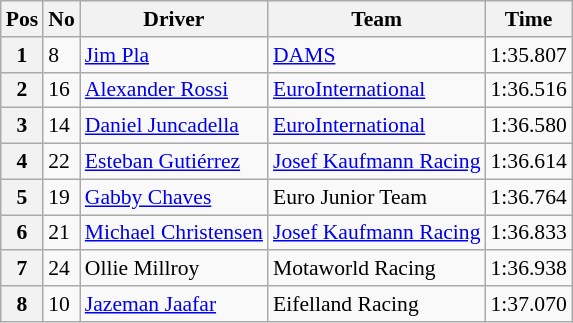<table class="wikitable" style="font-size: 90%;">
<tr>
<th>Pos</th>
<th>No</th>
<th>Driver</th>
<th>Team</th>
<th>Time</th>
</tr>
<tr>
<th>1</th>
<td>8</td>
<td> <a href='#'>Jim Pla</a></td>
<td><a href='#'>DAMS</a></td>
<td>1:35.807</td>
</tr>
<tr>
<th>2</th>
<td>16</td>
<td> <a href='#'>Alexander Rossi</a></td>
<td><a href='#'>EuroInternational</a></td>
<td>1:36.516</td>
</tr>
<tr>
<th>3</th>
<td>14</td>
<td> <a href='#'>Daniel Juncadella</a></td>
<td><a href='#'>EuroInternational</a></td>
<td>1:36.580</td>
</tr>
<tr>
<th>4</th>
<td>22</td>
<td> <a href='#'>Esteban Gutiérrez</a></td>
<td><a href='#'>Josef Kaufmann Racing</a></td>
<td>1:36.614</td>
</tr>
<tr>
<th>5</th>
<td>19</td>
<td> <a href='#'>Gabby Chaves</a></td>
<td>Euro Junior Team</td>
<td>1:36.764</td>
</tr>
<tr>
<th>6</th>
<td>21</td>
<td> <a href='#'>Michael Christensen</a></td>
<td><a href='#'>Josef Kaufmann Racing</a></td>
<td>1:36.833</td>
</tr>
<tr>
<th>7</th>
<td>24</td>
<td> Ollie Millroy</td>
<td>Motaworld Racing</td>
<td>1:36.938</td>
</tr>
<tr>
<th>8</th>
<td>10</td>
<td> <a href='#'>Jazeman Jaafar</a></td>
<td>Eifelland Racing</td>
<td>1:37.070</td>
</tr>
</table>
